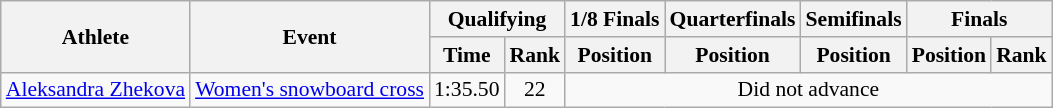<table class="wikitable" style="font-size:90%">
<tr>
<th rowspan="2">Athlete</th>
<th rowspan="2">Event</th>
<th colspan="2">Qualifying</th>
<th>1/8 Finals</th>
<th>Quarterfinals</th>
<th>Semifinals</th>
<th colspan=2>Finals</th>
</tr>
<tr>
<th>Time</th>
<th>Rank</th>
<th>Position</th>
<th>Position</th>
<th>Position</th>
<th>Position</th>
<th>Rank</th>
</tr>
<tr align="center">
<td align="left"><a href='#'>Aleksandra Zhekova</a></td>
<td align="left"><a href='#'>Women's snowboard cross</a></td>
<td>1:35.50</td>
<td>22</td>
<td colspan=5>Did not advance</td>
</tr>
</table>
